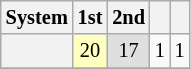<table class="wikitable" style="font-size:85%; text-align:center;">
<tr>
<th>System</th>
<th>1st</th>
<th>2nd</th>
<th></th>
<th></th>
</tr>
<tr>
<th></th>
<td style="background:#ffffbf;">20</td>
<td style="background:#dfdfdf;">17</td>
<td>1</td>
<td>1</td>
</tr>
<tr>
</tr>
</table>
